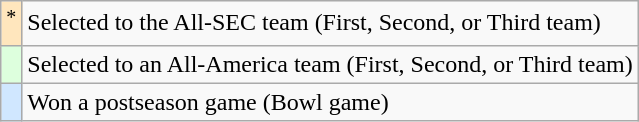<table class="wikitable">
<tr>
<td style="background-color:#FFE6BD" align="center"><sup>*</sup></td>
<td colspan="5">Selected to the All-SEC team (First, Second, or Third team)</td>
</tr>
<tr>
<td style="background-color:#DDFFDD" align="center"><sup></sup></td>
<td colspan="5">Selected to an All-America team (First, Second, or Third team)</td>
</tr>
<tr>
<td style="background-color:#D0E7FF" align="center"><sup></sup></td>
<td colspan="5">Won a postseason game (Bowl game)</td>
</tr>
</table>
